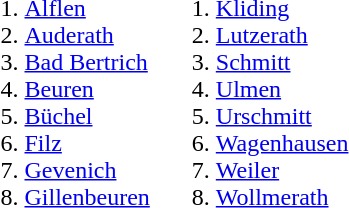<table>
<tr>
<td valign=top><br><ol><li><a href='#'>Alflen</a></li><li><a href='#'>Auderath</a></li><li><a href='#'>Bad Bertrich</a></li><li><a href='#'>Beuren</a></li><li><a href='#'>Büchel</a></li><li><a href='#'>Filz</a></li><li><a href='#'>Gevenich</a></li><li><a href='#'>Gillenbeuren</a></li></ol></td>
<td valign=top><br><ol>
<li> <a href='#'>Kliding</a> 
<li> <a href='#'>Lutzerath</a> 
<li> <a href='#'>Schmitt</a> 
<li> <a href='#'>Ulmen</a>
<li> <a href='#'>Urschmitt</a> 
<li> <a href='#'>Wagenhausen</a> 
<li> <a href='#'>Weiler</a> 
<li> <a href='#'>Wollmerath</a> 
</ol></td>
</tr>
</table>
